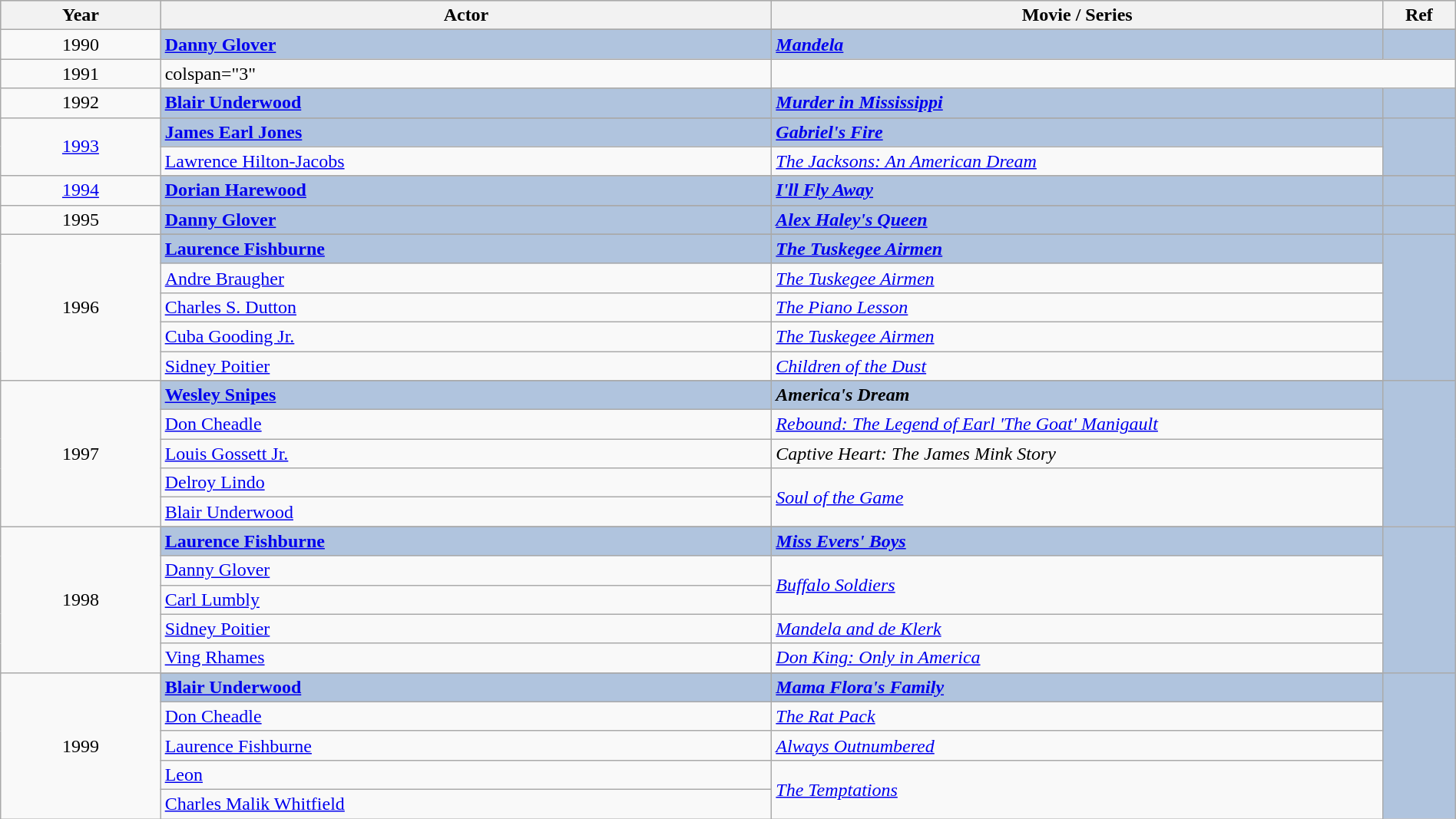<table class="wikitable" style="width:100%;">
<tr style="background:#bebebe;">
<th style="width:11%;">Year</th>
<th style="width:42%;">Actor</th>
<th style="width:42%;">Movie / Series</th>
<th style="width:5%;">Ref</th>
</tr>
<tr>
<td rowspan="2" align="center">1990</td>
</tr>
<tr style="background:#B0C4DE">
<td><strong><a href='#'>Danny Glover</a></strong></td>
<td><strong><em><a href='#'>Mandela</a></em></strong></td>
<td align="center"></td>
</tr>
<tr>
<td align="center">1991</td>
<td>colspan="3" </td>
</tr>
<tr>
<td rowspan="2" align="center">1992</td>
</tr>
<tr style="background:#B0C4DE">
<td><strong><a href='#'>Blair Underwood</a></strong></td>
<td><strong><em><a href='#'>Murder in Mississippi</a></em></strong></td>
<td rowspan="2" align="center"></td>
</tr>
<tr>
<td rowspan="3" align="center"><a href='#'>1993</a></td>
</tr>
<tr style="background:#B0C4DE">
<td><strong><a href='#'>James Earl Jones</a></strong></td>
<td><strong><em><a href='#'>Gabriel's Fire</a></em></strong></td>
<td rowspan="2" align="center"></td>
</tr>
<tr>
<td><a href='#'>Lawrence Hilton-Jacobs</a></td>
<td><em><a href='#'>The Jacksons: An American Dream</a></em></td>
</tr>
<tr>
<td rowspan="2" align="center"><a href='#'>1994</a></td>
</tr>
<tr style="background:#B0C4DE">
<td><strong><a href='#'>Dorian Harewood</a></strong></td>
<td><strong><em><a href='#'>I'll Fly Away</a></em></strong></td>
<td rowspan="2" align="center"></td>
</tr>
<tr>
<td rowspan="2" align="center">1995</td>
</tr>
<tr style="background:#B0C4DE">
<td><strong><a href='#'>Danny Glover</a></strong></td>
<td><strong><em><a href='#'>Alex Haley's Queen</a></em></strong></td>
<td rowspan="2" align="center"></td>
</tr>
<tr>
<td rowspan="6" align="center">1996</td>
</tr>
<tr style="background:#B0C4DE">
<td><strong><a href='#'>Laurence Fishburne</a></strong></td>
<td><strong><em><a href='#'>The Tuskegee Airmen</a></em></strong></td>
<td rowspan="6" align="center"></td>
</tr>
<tr>
<td><a href='#'>Andre Braugher</a></td>
<td><em><a href='#'>The Tuskegee Airmen</a></em></td>
</tr>
<tr>
<td><a href='#'>Charles S. Dutton</a></td>
<td><em><a href='#'>The Piano Lesson</a></em></td>
</tr>
<tr>
<td><a href='#'>Cuba Gooding Jr.</a></td>
<td><em><a href='#'>The Tuskegee Airmen</a></em></td>
</tr>
<tr>
<td><a href='#'>Sidney Poitier</a></td>
<td><em><a href='#'>Children of the Dust</a></em></td>
</tr>
<tr>
<td rowspan="6" align="center">1997</td>
</tr>
<tr style="background:#B0C4DE">
<td><strong><a href='#'>Wesley Snipes</a></strong></td>
<td><strong><em>America's Dream</em></strong></td>
<td rowspan="6" align="center"></td>
</tr>
<tr>
<td><a href='#'>Don Cheadle</a></td>
<td><em><a href='#'>Rebound: The Legend of Earl 'The Goat' Manigault</a></em></td>
</tr>
<tr>
<td><a href='#'>Louis Gossett Jr.</a></td>
<td><em>Captive Heart: The James Mink Story</em></td>
</tr>
<tr>
<td><a href='#'>Delroy Lindo</a></td>
<td rowspan="2"><em><a href='#'>Soul of the Game</a></em></td>
</tr>
<tr>
<td><a href='#'>Blair Underwood</a></td>
</tr>
<tr>
<td rowspan="6" align="center">1998</td>
</tr>
<tr style="background:#B0C4DE">
<td><strong><a href='#'>Laurence Fishburne</a></strong></td>
<td><strong><em><a href='#'>Miss Evers' Boys</a></em></strong></td>
<td rowspan="6" align="center"></td>
</tr>
<tr>
<td><a href='#'>Danny Glover</a></td>
<td rowspan="2"><em><a href='#'>Buffalo Soldiers</a></em></td>
</tr>
<tr>
<td><a href='#'>Carl Lumbly</a></td>
</tr>
<tr>
<td><a href='#'>Sidney Poitier</a></td>
<td><em><a href='#'>Mandela and de Klerk</a></em></td>
</tr>
<tr>
<td><a href='#'>Ving Rhames</a></td>
<td><em><a href='#'>Don King: Only in America</a></em></td>
</tr>
<tr>
<td rowspan="6" align="center">1999</td>
</tr>
<tr style="background:#B0C4DE">
<td><strong><a href='#'>Blair Underwood</a></strong></td>
<td><strong><em><a href='#'>Mama Flora's Family</a></em></strong></td>
<td rowspan="6" align="center"></td>
</tr>
<tr>
<td><a href='#'>Don Cheadle</a></td>
<td><em><a href='#'>The Rat Pack</a></em></td>
</tr>
<tr>
<td><a href='#'>Laurence Fishburne</a></td>
<td><em><a href='#'>Always Outnumbered</a></em></td>
</tr>
<tr>
<td><a href='#'>Leon</a></td>
<td rowspan="2"><em><a href='#'>The Temptations</a></em></td>
</tr>
<tr>
<td><a href='#'>Charles Malik Whitfield</a></td>
</tr>
</table>
